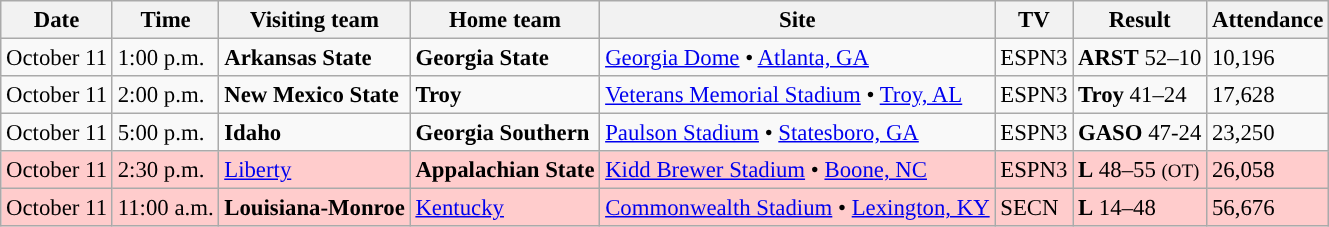<table class="wikitable" style="font-size:95%;">
<tr>
<th>Date</th>
<th>Time</th>
<th>Visiting team</th>
<th>Home team</th>
<th>Site</th>
<th>TV</th>
<th>Result</th>
<th>Attendance</th>
</tr>
<tr style="background:">
<td>October 11</td>
<td>1:00 p.m.</td>
<td><strong>Arkansas State</strong></td>
<td><strong>Georgia State</strong></td>
<td><a href='#'>Georgia Dome</a> • <a href='#'>Atlanta, GA</a></td>
<td>ESPN3</td>
<td><strong>ARST</strong> 52–10</td>
<td>10,196</td>
</tr>
<tr style="background:">
<td>October 11</td>
<td>2:00 p.m.</td>
<td><strong>New Mexico State</strong></td>
<td><strong>Troy</strong></td>
<td><a href='#'>Veterans Memorial Stadium</a> • <a href='#'>Troy, AL</a></td>
<td>ESPN3</td>
<td><strong>Troy</strong> 41–24</td>
<td>17,628</td>
</tr>
<tr style="background:">
<td>October 11</td>
<td>5:00 p.m.</td>
<td><strong>Idaho</strong></td>
<td><strong>Georgia Southern</strong></td>
<td><a href='#'>Paulson Stadium</a> • <a href='#'>Statesboro, GA</a></td>
<td>ESPN3</td>
<td><strong>GASO</strong> 47-24</td>
<td>23,250</td>
</tr>
<tr style="background:#fcc">
<td>October 11</td>
<td>2:30 p.m.</td>
<td><a href='#'>Liberty</a></td>
<td><strong>Appalachian State</strong></td>
<td><a href='#'>Kidd Brewer Stadium</a> • <a href='#'>Boone, NC</a></td>
<td>ESPN3</td>
<td><strong>L</strong> 48–55 <small>(OT)</small></td>
<td>26,058</td>
</tr>
<tr style="background:#fcc">
<td>October 11</td>
<td>11:00 a.m.</td>
<td><strong>Louisiana-Monroe</strong></td>
<td><a href='#'>Kentucky</a></td>
<td><a href='#'>Commonwealth Stadium</a> • <a href='#'>Lexington, KY</a></td>
<td>SECN</td>
<td><strong>L</strong> 14–48</td>
<td>56,676</td>
</tr>
</table>
